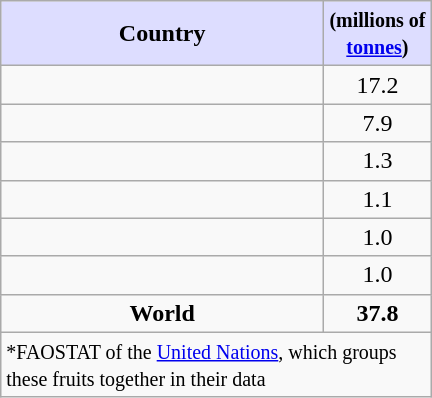<table class="wikitable"  style="float:right; clear:left; width:18em; text-align:center;">
<tr>
<th style="background:#ddf; width:75%;">Country</th>
<th style="background:#ddf; width:25%;"><small>(millions of <a href='#'>tonnes</a>)</small></th>
</tr>
<tr>
<td></td>
<td>17.2</td>
</tr>
<tr>
<td></td>
<td>7.9</td>
</tr>
<tr>
<td></td>
<td>1.3</td>
</tr>
<tr>
<td></td>
<td>1.1</td>
</tr>
<tr>
<td></td>
<td>1.0</td>
</tr>
<tr>
<td></td>
<td>1.0</td>
</tr>
<tr>
<td><strong>World</strong></td>
<td><strong>37.8</strong></td>
</tr>
<tr>
<td colspan=2 style="text-align:left;"><small>*FAOSTAT of the <a href='#'>United Nations</a>, which groups these fruits together in their data</small></td>
</tr>
</table>
